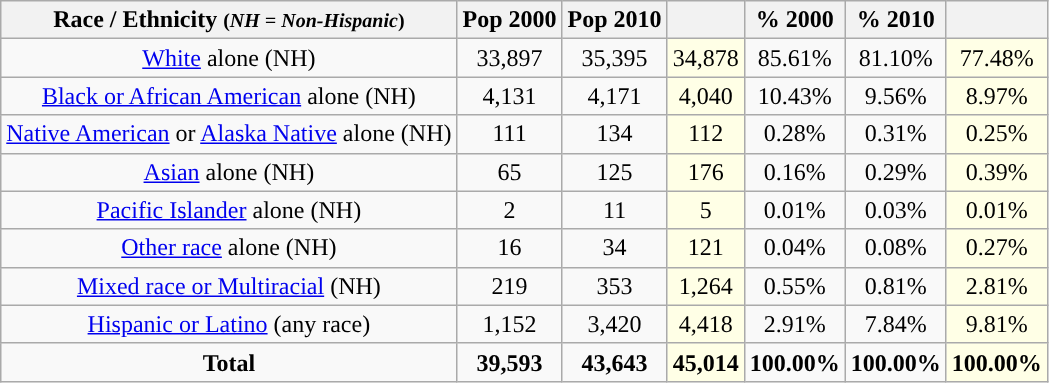<table class="wikitable" style="text-align:center;">
<tr>
<th>Race / Ethnicity <small>(<em>NH = Non-Hispanic</em>)</small></th>
<th>Pop 2000</th>
<th>Pop 2010</th>
<th></th>
<th>% 2000</th>
<th>% 2010</th>
<th></th>
</tr>
<tr>
<td><a href='#'>White</a> alone (NH)</td>
<td>33,897</td>
<td>35,395</td>
<td style='background: #ffffe6;'>34,878</td>
<td>85.61%</td>
<td>81.10%</td>
<td style='background: #ffffe6;'>77.48%</td>
</tr>
<tr>
<td><a href='#'>Black or African American</a> alone (NH)</td>
<td>4,131</td>
<td>4,171</td>
<td style='background: #ffffe6;'>4,040</td>
<td>10.43%</td>
<td>9.56%</td>
<td style='background: #ffffe6;'>8.97%</td>
</tr>
<tr>
<td><a href='#'>Native American</a> or <a href='#'>Alaska Native</a> alone (NH)</td>
<td>111</td>
<td>134</td>
<td style='background: #ffffe6;'>112</td>
<td>0.28%</td>
<td>0.31%</td>
<td style='background: #ffffe6;'>0.25%</td>
</tr>
<tr>
<td><a href='#'>Asian</a> alone (NH)</td>
<td>65</td>
<td>125</td>
<td style='background: #ffffe6;'>176</td>
<td>0.16%</td>
<td>0.29%</td>
<td style='background: #ffffe6;'>0.39%</td>
</tr>
<tr>
<td><a href='#'>Pacific Islander</a> alone (NH)</td>
<td>2</td>
<td>11</td>
<td style='background: #ffffe6;'>5</td>
<td>0.01%</td>
<td>0.03%</td>
<td style='background: #ffffe6;'>0.01%</td>
</tr>
<tr>
<td><a href='#'>Other race</a> alone (NH)</td>
<td>16</td>
<td>34</td>
<td style='background: #ffffe6;'>121</td>
<td>0.04%</td>
<td>0.08%</td>
<td style='background: #ffffe6;'>0.27%</td>
</tr>
<tr>
<td><a href='#'>Mixed race or Multiracial</a> (NH)</td>
<td>219</td>
<td>353</td>
<td style='background: #ffffe6;'>1,264</td>
<td>0.55%</td>
<td>0.81%</td>
<td style='background: #ffffe6;'>2.81%</td>
</tr>
<tr>
<td><a href='#'>Hispanic or Latino</a> (any race)</td>
<td>1,152</td>
<td>3,420</td>
<td style='background: #ffffe6;'>4,418</td>
<td>2.91%</td>
<td>7.84%</td>
<td style='background: #ffffe6;'>9.81%</td>
</tr>
<tr>
<td><strong>Total</strong></td>
<td><strong>39,593</strong></td>
<td><strong>43,643</strong></td>
<td style='background: #ffffe6;'><strong>45,014</strong></td>
<td><strong>100.00%</strong></td>
<td><strong>100.00%</strong></td>
<td style='background: #ffffe6;'><strong>100.00%</strong></td>
</tr>
</table>
